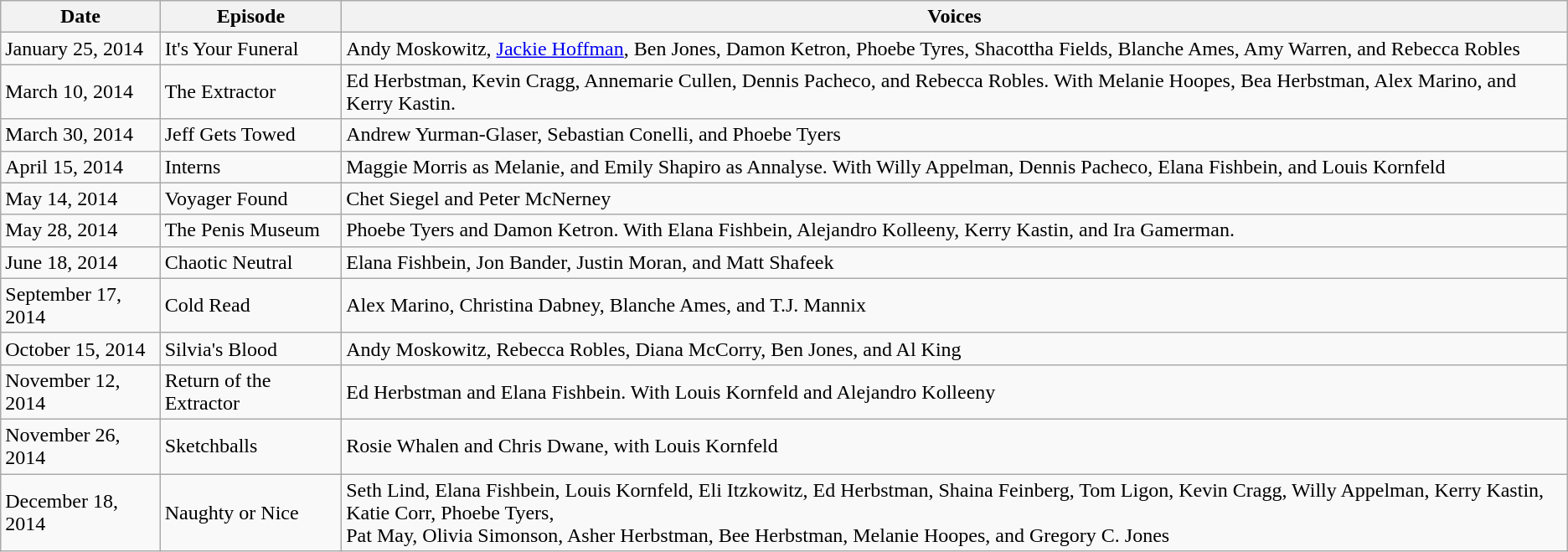<table class="wikitable mw-collapsible mw-collapsed">
<tr>
<th>Date</th>
<th>Episode</th>
<th>Voices</th>
</tr>
<tr>
<td>January 25, 2014</td>
<td>It's Your Funeral</td>
<td>Andy Moskowitz, <a href='#'>Jackie Hoffman</a>, Ben Jones, Damon Ketron, Phoebe Tyres, Shacottha Fields, Blanche Ames, Amy Warren, and Rebecca Robles</td>
</tr>
<tr>
<td>March 10, 2014</td>
<td>The Extractor</td>
<td>Ed Herbstman, Kevin Cragg, Annemarie Cullen, Dennis Pacheco, and Rebecca Robles. With Melanie Hoopes, Bea Herbstman, Alex Marino, and Kerry Kastin.</td>
</tr>
<tr>
<td>March 30, 2014</td>
<td>Jeff Gets Towed</td>
<td>Andrew Yurman-Glaser, Sebastian Conelli, and Phoebe Tyers</td>
</tr>
<tr>
<td>April 15, 2014</td>
<td>Interns</td>
<td>Maggie Morris as Melanie, and Emily Shapiro as Annalyse. With Willy Appelman, Dennis Pacheco, Elana Fishbein, and Louis Kornfeld</td>
</tr>
<tr>
<td>May 14, 2014</td>
<td>Voyager Found</td>
<td>Chet Siegel and Peter McNerney</td>
</tr>
<tr>
<td>May 28, 2014</td>
<td>The Penis Museum</td>
<td>Phoebe Tyers and Damon Ketron. With Elana Fishbein, Alejandro Kolleeny, Kerry Kastin, and Ira Gamerman.</td>
</tr>
<tr>
<td>June 18, 2014</td>
<td>Chaotic Neutral</td>
<td>Elana Fishbein, Jon Bander, Justin Moran, and Matt Shafeek</td>
</tr>
<tr>
<td>September 17, 2014</td>
<td>Cold Read</td>
<td>Alex Marino, Christina Dabney, Blanche Ames, and T.J. Mannix</td>
</tr>
<tr>
<td>October 15, 2014</td>
<td>Silvia's Blood</td>
<td>Andy Moskowitz, Rebecca Robles, Diana McCorry, Ben Jones, and Al King</td>
</tr>
<tr>
<td>November 12, 2014</td>
<td>Return of the Extractor</td>
<td>Ed Herbstman and Elana Fishbein. With Louis Kornfeld and Alejandro Kolleeny</td>
</tr>
<tr>
<td>November 26, 2014</td>
<td>Sketchballs</td>
<td>Rosie Whalen and Chris Dwane, with Louis Kornfeld</td>
</tr>
<tr>
<td>December 18, 2014</td>
<td>Naughty or Nice</td>
<td>Seth Lind, Elana Fishbein, Louis Kornfeld, Eli Itzkowitz, Ed Herbstman, Shaina Feinberg, Tom Ligon, Kevin Cragg, Willy Appelman, Kerry Kastin, Katie Corr, Phoebe Tyers,<br>Pat May, Olivia Simonson, Asher Herbstman, Bee Herbstman, Melanie Hoopes, and Gregory C. Jones</td>
</tr>
</table>
